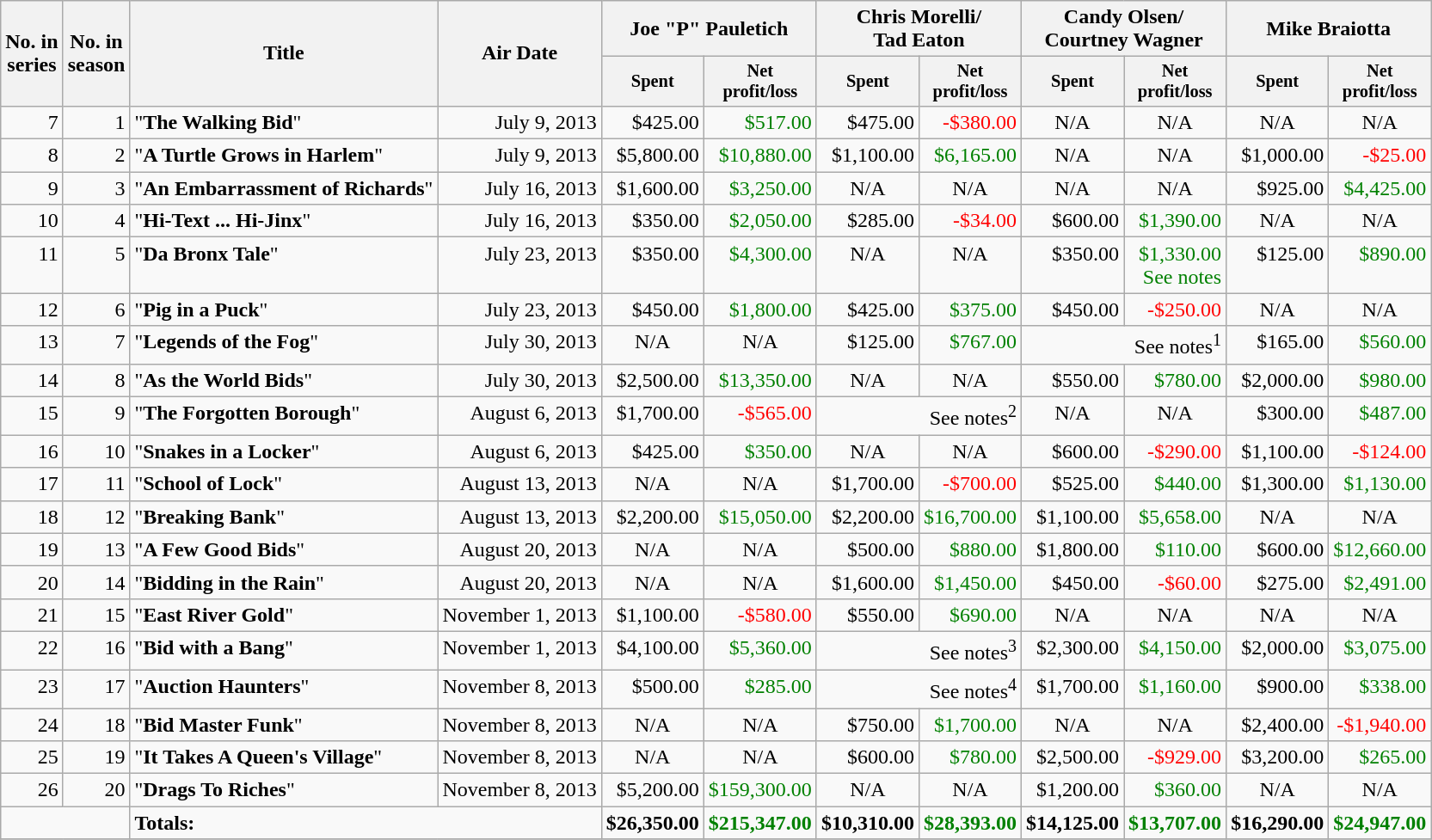<table class="wikitable" style="text-align: right;">
<tr>
<th rowspan="2">No. in<br>series</th>
<th rowspan="2">No. in<br>season</th>
<th rowspan="2">Title</th>
<th rowspan="2">Air Date</th>
<th colspan="2">Joe "P" Pauletich</th>
<th colspan="2">Chris Morelli/<br>Tad Eaton</th>
<th colspan="2">Candy Olsen/<br>Courtney Wagner</th>
<th colspan="2">Mike Braiotta</th>
</tr>
<tr>
<th style="width:66px; font-size:85%;">Spent</th>
<th style="width:66px; font-size:85%;">Net profit/loss</th>
<th style="width:66px; font-size:85%;">Spent</th>
<th style="width:66px; font-size:85%;">Net profit/loss</th>
<th style="width:66px; font-size:85%;">Spent</th>
<th style="width:66px; font-size:85%;">Net profit/loss</th>
<th style="width:66px; font-size:85%;">Spent</th>
<th style="width:66px; font-size:85%;">Net profit/loss</th>
</tr>
<tr valign="top">
<td>7</td>
<td>1</td>
<td align="left">"<strong>The Walking Bid</strong>"</td>
<td>July 9, 2013</td>
<td>$425.00</td>
<td style="color:green;">$517.00</td>
<td>$475.00</td>
<td style="color:red;">-$380.00</td>
<td style="text-align:center;">N/A</td>
<td style="text-align:center;">N/A</td>
<td style="text-align:center;">N/A</td>
<td style="text-align:center;">N/A</td>
</tr>
<tr valign="top">
<td>8</td>
<td>2</td>
<td align="left">"<strong>A Turtle Grows in Harlem</strong>"</td>
<td>July 9, 2013</td>
<td>$5,800.00</td>
<td style="color:green;">$10,880.00</td>
<td>$1,100.00</td>
<td style="color:green;">$6,165.00</td>
<td style="text-align:center;">N/A</td>
<td style="text-align:center;">N/A</td>
<td>$1,000.00</td>
<td style="color:red;">-$25.00</td>
</tr>
<tr valign="top">
<td>9</td>
<td>3</td>
<td align="left">"<strong>An Embarrassment of Richards</strong>"</td>
<td>July 16, 2013</td>
<td>$1,600.00</td>
<td style="color:green;">$3,250.00</td>
<td style="text-align:center;">N/A</td>
<td style="text-align:center;">N/A</td>
<td style="text-align:center;">N/A</td>
<td style="text-align:center;">N/A</td>
<td>$925.00</td>
<td style="color:green;">$4,425.00</td>
</tr>
<tr valign="top">
<td>10</td>
<td>4</td>
<td align="left">"<strong>Hi-Text ... Hi-Jinx</strong>"</td>
<td>July 16, 2013</td>
<td>$350.00</td>
<td style="color:green;">$2,050.00</td>
<td>$285.00</td>
<td style="color:red;">-$34.00</td>
<td>$600.00</td>
<td style="color:green;">$1,390.00</td>
<td style="text-align:center;">N/A</td>
<td style="text-align:center;">N/A</td>
</tr>
<tr valign="top">
<td>11</td>
<td>5</td>
<td align="left">"<strong>Da Bronx Tale</strong>"</td>
<td>July 23, 2013</td>
<td>$350.00</td>
<td style="color:green;">$4,300.00</td>
<td style="text-align:center;">N/A</td>
<td style="text-align:center;">N/A</td>
<td>$350.00</td>
<td style="color:green;">$1,330.00<br>See notes</td>
<td>$125.00</td>
<td style="color:green;">$890.00</td>
</tr>
<tr valign="top">
<td>12</td>
<td>6</td>
<td align="left">"<strong>Pig in a Puck</strong>"</td>
<td>July 23, 2013</td>
<td>$450.00</td>
<td style="color:green;">$1,800.00</td>
<td>$425.00</td>
<td style="color:green;">$375.00</td>
<td>$450.00</td>
<td style="color:red;">-$250.00</td>
<td style="text-align:center;">N/A</td>
<td style="text-align:center;">N/A</td>
</tr>
<tr valign="top">
<td>13</td>
<td>7</td>
<td align="left">"<strong>Legends of the Fog</strong>"</td>
<td>July 30, 2013</td>
<td style="text-align:center;">N/A</td>
<td style="text-align:center;">N/A</td>
<td>$125.00</td>
<td style="color:green;">$767.00</td>
<td colspan="2">See notes<sup>1</sup></td>
<td>$165.00</td>
<td style="color:green;">$560.00</td>
</tr>
<tr valign="top">
<td>14</td>
<td>8</td>
<td align="left">"<strong>As the World Bids</strong>"</td>
<td>July 30, 2013</td>
<td>$2,500.00</td>
<td style="color:green;">$13,350.00</td>
<td style="text-align:center;">N/A</td>
<td style="text-align:center;">N/A</td>
<td>$550.00</td>
<td style="color:green;">$780.00</td>
<td>$2,000.00</td>
<td style="color:green;">$980.00</td>
</tr>
<tr valign="top">
<td>15</td>
<td>9</td>
<td align="left">"<strong>The Forgotten Borough</strong>"</td>
<td>August 6, 2013</td>
<td>$1,700.00</td>
<td style="color:red;">-$565.00</td>
<td colspan="2">See notes<sup>2</sup></td>
<td style="text-align:center;">N/A</td>
<td style="text-align:center;">N/A</td>
<td>$300.00</td>
<td style="color:green;">$487.00</td>
</tr>
<tr valign="top">
<td>16</td>
<td>10</td>
<td align="left">"<strong>Snakes in a Locker</strong>"</td>
<td>August 6, 2013</td>
<td>$425.00</td>
<td style="color:green;">$350.00</td>
<td style="text-align:center;">N/A</td>
<td style="text-align:center;">N/A</td>
<td>$600.00</td>
<td style="color:red;">-$290.00</td>
<td>$1,100.00</td>
<td style="color:red;">-$124.00</td>
</tr>
<tr valign="top">
<td>17</td>
<td>11</td>
<td align="left">"<strong>School of Lock</strong>"</td>
<td>August 13, 2013</td>
<td style="text-align:center;">N/A</td>
<td style="text-align:center;">N/A</td>
<td>$1,700.00</td>
<td style="color:red;">-$700.00</td>
<td>$525.00</td>
<td style="color:green;">$440.00</td>
<td>$1,300.00</td>
<td style="color:green;">$1,130.00</td>
</tr>
<tr valign="top">
<td>18</td>
<td>12</td>
<td align="left">"<strong>Breaking Bank</strong>"</td>
<td>August 13, 2013</td>
<td>$2,200.00</td>
<td style="color:green;">$15,050.00</td>
<td>$2,200.00</td>
<td style="color:green;">$16,700.00</td>
<td>$1,100.00</td>
<td style="color:green;">$5,658.00</td>
<td style="text-align:center;">N/A</td>
<td style="text-align:center;">N/A</td>
</tr>
<tr valign="top">
<td>19</td>
<td>13</td>
<td align="left">"<strong>A Few Good Bids</strong>"</td>
<td>August 20, 2013</td>
<td style="text-align:center;">N/A</td>
<td style="text-align:center;">N/A</td>
<td>$500.00</td>
<td style="color:green;">$880.00</td>
<td>$1,800.00</td>
<td style="color:green;">$110.00</td>
<td>$600.00</td>
<td style="color:green;">$12,660.00</td>
</tr>
<tr valign="top">
<td>20</td>
<td>14</td>
<td align="left">"<strong>Bidding in the Rain</strong>"</td>
<td>August 20, 2013</td>
<td style="text-align:center;">N/A</td>
<td style="text-align:center;">N/A</td>
<td>$1,600.00</td>
<td style="color:green;">$1,450.00</td>
<td>$450.00</td>
<td style="color:red;">-$60.00</td>
<td>$275.00</td>
<td style="color:green;">$2,491.00</td>
</tr>
<tr valign="top">
<td>21</td>
<td>15</td>
<td align="left">"<strong>East River Gold</strong>"</td>
<td>November 1, 2013</td>
<td>$1,100.00</td>
<td style="color:red;">-$580.00</td>
<td>$550.00</td>
<td style="color:green;">$690.00</td>
<td style="text-align:center;">N/A</td>
<td style="text-align:center;">N/A</td>
<td style="text-align:center;">N/A</td>
<td style="text-align:center;">N/A</td>
</tr>
<tr valign="top">
<td>22</td>
<td>16</td>
<td align="left">"<strong>Bid with a Bang</strong>"</td>
<td>November 1, 2013</td>
<td>$4,100.00</td>
<td style="color:green;">$5,360.00</td>
<td colspan="2">See notes<sup>3</sup></td>
<td>$2,300.00</td>
<td style="color:green;">$4,150.00</td>
<td>$2,000.00</td>
<td style="color:green;">$3,075.00</td>
</tr>
<tr valign="top">
<td>23</td>
<td>17</td>
<td align="left">"<strong>Auction Haunters</strong>"</td>
<td>November 8, 2013</td>
<td>$500.00</td>
<td style="color:green;">$285.00</td>
<td colspan="2">See notes<sup>4</sup></td>
<td>$1,700.00</td>
<td style="color:green;">$1,160.00</td>
<td>$900.00</td>
<td style="color:green;">$338.00</td>
</tr>
<tr valign="top">
<td>24</td>
<td>18</td>
<td align="left">"<strong>Bid Master Funk</strong>"</td>
<td>November 8, 2013</td>
<td style="text-align:center;">N/A</td>
<td style="text-align:center;">N/A</td>
<td>$750.00</td>
<td style="color:green;">$1,700.00</td>
<td style="text-align:center;">N/A</td>
<td style="text-align:center;">N/A</td>
<td>$2,400.00</td>
<td style="color:red;">-$1,940.00</td>
</tr>
<tr valign="top">
<td>25</td>
<td>19</td>
<td align="left">"<strong>It Takes A Queen's Village</strong>"</td>
<td>November 8, 2013</td>
<td style="text-align:center;">N/A</td>
<td style="text-align:center;">N/A</td>
<td>$600.00</td>
<td style="color:green;">$780.00</td>
<td>$2,500.00</td>
<td style="color:red;">-$929.00</td>
<td>$3,200.00</td>
<td style="color:green;">$265.00</td>
</tr>
<tr valign="top">
<td>26</td>
<td>20</td>
<td align="left">"<strong>Drags To Riches</strong>"</td>
<td>November 8, 2013</td>
<td>$5,200.00</td>
<td style="color:green;">$159,300.00</td>
<td style="text-align:center;">N/A</td>
<td style="text-align:center;">N/A</td>
<td>$1,200.00</td>
<td style="color:green;">$360.00</td>
<td style="text-align:center;">N/A</td>
<td style="text-align:center;">N/A</td>
</tr>
<tr valign="top">
<td colspan="2"> </td>
<td align="left" colspan="2"><strong>Totals:</strong></td>
<td><strong>$26,350.00</strong></td>
<td style="color:green;"><strong>$215,347.00</strong></td>
<td><strong>$10,310.00</strong></td>
<td style="color:green;"><strong>$28,393.00</strong></td>
<td><strong>$14,125.00</strong></td>
<td style="color:green;"><strong>$13,707.00</strong></td>
<td><strong>$16,290.00</strong></td>
<td style="color:green;"><strong>$24,947.00</strong></td>
</tr>
<tr>
</tr>
</table>
